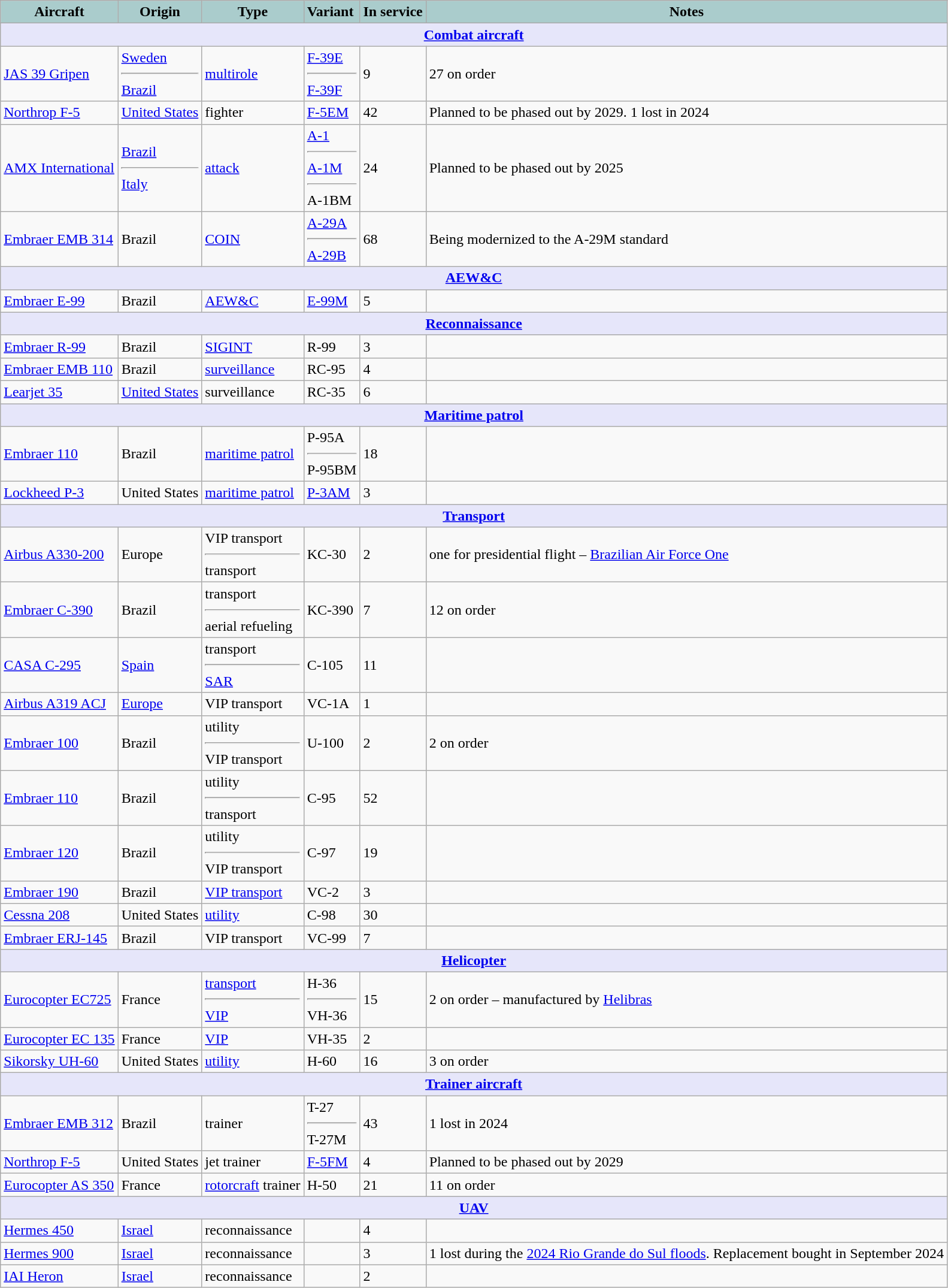<table class="wikitable">
<tr>
<th style="text-align:center; background:#acc;">Aircraft</th>
<th style="text-align: center; background:#acc;">Origin</th>
<th style="text-align:l center; background:#acc;">Type</th>
<th style="text-align:left; background:#acc;">Variant</th>
<th style="text-align:center; background:#acc;">In service</th>
<th style="text-align: center; background:#acc;">Notes</th>
</tr>
<tr>
<th style="align: center; background: lavender;" colspan="7"><a href='#'>Combat aircraft</a></th>
</tr>
<tr>
<td><a href='#'>JAS 39 Gripen</a></td>
<td><a href='#'>Sweden</a><hr><a href='#'>Brazil</a></td>
<td><a href='#'>multirole</a></td>
<td><a href='#'>F-39E</a><hr> <a href='#'>F-39F</a></td>
<td>9</td>
<td>27 on order</td>
</tr>
<tr>
<td><a href='#'>Northrop F-5</a></td>
<td><a href='#'>United States</a></td>
<td>fighter</td>
<td><a href='#'>F-5EM</a></td>
<td>42</td>
<td>Planned to be phased out by 2029. 1 lost in 2024</td>
</tr>
<tr>
<td><a href='#'>AMX International</a></td>
<td><a href='#'>Brazil</a><hr><a href='#'>Italy</a></td>
<td><a href='#'>attack</a></td>
<td><a href='#'>A-1</a><hr><a href='#'>A-1M</a><hr>A-1BM</td>
<td>24</td>
<td>Planned to be phased out by 2025</td>
</tr>
<tr>
<td><a href='#'>Embraer EMB 314</a></td>
<td>Brazil</td>
<td><a href='#'>COIN</a></td>
<td><a href='#'>A-29A</a><hr><a href='#'>A-29B</a></td>
<td>68</td>
<td>Being modernized to the A-29M standard</td>
</tr>
<tr>
<th style="align: center; background: lavender;" colspan="7"><a href='#'>AEW&C</a></th>
</tr>
<tr>
<td><a href='#'>Embraer E-99</a></td>
<td>Brazil</td>
<td><a href='#'>AEW&C</a></td>
<td><a href='#'>E-99M</a></td>
<td>5</td>
<td></td>
</tr>
<tr>
<th style="align: center; background: lavender;" colspan="7"><a href='#'>Reconnaissance</a></th>
</tr>
<tr>
<td><a href='#'>Embraer R-99</a></td>
<td>Brazil</td>
<td><a href='#'>SIGINT</a></td>
<td>R-99</td>
<td>3</td>
<td></td>
</tr>
<tr>
<td><a href='#'>Embraer EMB 110</a></td>
<td>Brazil</td>
<td><a href='#'>surveillance</a></td>
<td>RC-95</td>
<td>4</td>
<td></td>
</tr>
<tr>
<td><a href='#'>Learjet 35</a></td>
<td><a href='#'>United States</a></td>
<td>surveillance</td>
<td>RC-35</td>
<td>6</td>
<td></td>
</tr>
<tr>
<th style="align: center; background: lavender;" colspan="7"><a href='#'>Maritime patrol</a></th>
</tr>
<tr>
<td><a href='#'>Embraer 110</a></td>
<td>Brazil</td>
<td><a href='#'>maritime patrol</a></td>
<td>P-95A<hr>P-95BM</td>
<td>18</td>
<td></td>
</tr>
<tr>
<td><a href='#'>Lockheed P-3</a></td>
<td>United States</td>
<td><a href='#'>maritime patrol</a></td>
<td><a href='#'>P-3AM</a></td>
<td>3</td>
<td></td>
</tr>
<tr>
<th style="align: center; background: lavender;" colspan="7"><a href='#'>Transport</a></th>
</tr>
<tr>
<td><a href='#'>Airbus A330-200</a></td>
<td>Europe</td>
<td>VIP transport<hr>transport</td>
<td>KC-30</td>
<td>2</td>
<td>one for presidential flight – <a href='#'>Brazilian Air Force One</a></td>
</tr>
<tr>
<td><a href='#'>Embraer C-390</a></td>
<td>Brazil</td>
<td>transport<hr>aerial refueling</td>
<td>KC-390</td>
<td>7</td>
<td>12 on order</td>
</tr>
<tr>
<td><a href='#'>CASA C-295</a></td>
<td><a href='#'>Spain</a></td>
<td>transport<hr><a href='#'>SAR</a></td>
<td>C-105</td>
<td>11</td>
<td></td>
</tr>
<tr>
<td><a href='#'>Airbus A319 ACJ</a></td>
<td><a href='#'>Europe</a></td>
<td>VIP transport</td>
<td>VC-1A</td>
<td>1</td>
<td></td>
</tr>
<tr>
<td><a href='#'>Embraer 100</a></td>
<td>Brazil</td>
<td>utility<hr>VIP transport</td>
<td>U-100</td>
<td>2</td>
<td>2 on order</td>
</tr>
<tr>
<td><a href='#'>Embraer 110</a></td>
<td>Brazil</td>
<td>utility<hr>transport</td>
<td>C-95</td>
<td>52</td>
<td></td>
</tr>
<tr>
<td><a href='#'>Embraer 120</a></td>
<td>Brazil</td>
<td>utility<hr>VIP transport</td>
<td>C-97</td>
<td>19</td>
<td></td>
</tr>
<tr>
<td><a href='#'>Embraer 190</a></td>
<td>Brazil</td>
<td><a href='#'>VIP transport</a></td>
<td>VC-2</td>
<td>3</td>
<td></td>
</tr>
<tr>
<td><a href='#'>Cessna 208</a></td>
<td>United States</td>
<td><a href='#'>utility</a></td>
<td>C-98</td>
<td>30</td>
<td></td>
</tr>
<tr>
<td><a href='#'>Embraer ERJ-145</a></td>
<td>Brazil</td>
<td>VIP transport</td>
<td>VC-99</td>
<td>7</td>
<td></td>
</tr>
<tr>
<th style="align: center; background: lavender;" colspan="7"><a href='#'>Helicopter</a></th>
</tr>
<tr>
<td><a href='#'>Eurocopter EC725</a></td>
<td>France</td>
<td><a href='#'>transport</a><hr><a href='#'>VIP</a></td>
<td>H-36<hr>VH-36</td>
<td>15</td>
<td>2 on order – manufactured by <a href='#'>Helibras</a></td>
</tr>
<tr>
<td><a href='#'>Eurocopter EC 135</a></td>
<td>France</td>
<td><a href='#'>VIP</a></td>
<td>VH-35</td>
<td>2</td>
<td></td>
</tr>
<tr>
<td><a href='#'>Sikorsky UH-60</a></td>
<td>United States</td>
<td><a href='#'>utility</a></td>
<td>H-60</td>
<td>16</td>
<td>3 on order</td>
</tr>
<tr>
<th style="align: center; background: lavender;" colspan="7"><a href='#'>Trainer aircraft</a></th>
</tr>
<tr>
<td><a href='#'>Embraer EMB 312</a></td>
<td>Brazil</td>
<td>trainer</td>
<td>T-27<hr>T-27M</td>
<td>43</td>
<td>1 lost in 2024</td>
</tr>
<tr>
<td><a href='#'>Northrop F-5</a></td>
<td>United States</td>
<td>jet trainer</td>
<td><a href='#'>F-5FM</a></td>
<td>4</td>
<td>Planned to be phased out by 2029</td>
</tr>
<tr>
<td><a href='#'>Eurocopter AS 350</a></td>
<td>France</td>
<td><a href='#'>rotorcraft</a> trainer</td>
<td>H-50</td>
<td>21</td>
<td>11 on order</td>
</tr>
<tr>
<th style="align: center; background: lavender;" colspan="7"><a href='#'>UAV</a></th>
</tr>
<tr>
<td><a href='#'>Hermes 450</a></td>
<td><a href='#'>Israel</a></td>
<td>reconnaissance</td>
<td></td>
<td>4</td>
<td></td>
</tr>
<tr>
<td><a href='#'>Hermes 900</a></td>
<td><a href='#'>Israel</a></td>
<td>reconnaissance</td>
<td></td>
<td>3</td>
<td>1 lost during the <a href='#'>2024 Rio Grande do Sul floods</a>. Replacement bought in September 2024</td>
</tr>
<tr>
<td><a href='#'>IAI Heron</a></td>
<td><a href='#'>Israel</a></td>
<td>reconnaissance</td>
<td></td>
<td>2</td>
<td></td>
</tr>
</table>
